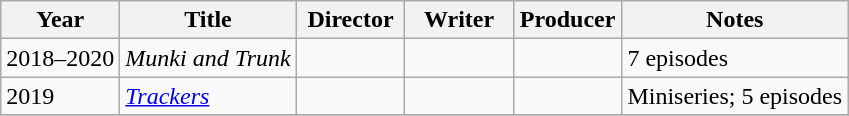<table class="wikitable sortable">
<tr>
<th>Year</th>
<th>Title</th>
<th width="65">Director</th>
<th width="65">Writer</th>
<th width="65">Producer</th>
<th>Notes</th>
</tr>
<tr>
<td>2018–2020</td>
<td><em>Munki and Trunk</em></td>
<td></td>
<td></td>
<td></td>
<td>7 episodes</td>
</tr>
<tr>
<td>2019</td>
<td><em><a href='#'>Trackers</a></em></td>
<td></td>
<td></td>
<td></td>
<td>Miniseries; 5 episodes</td>
</tr>
<tr>
</tr>
</table>
